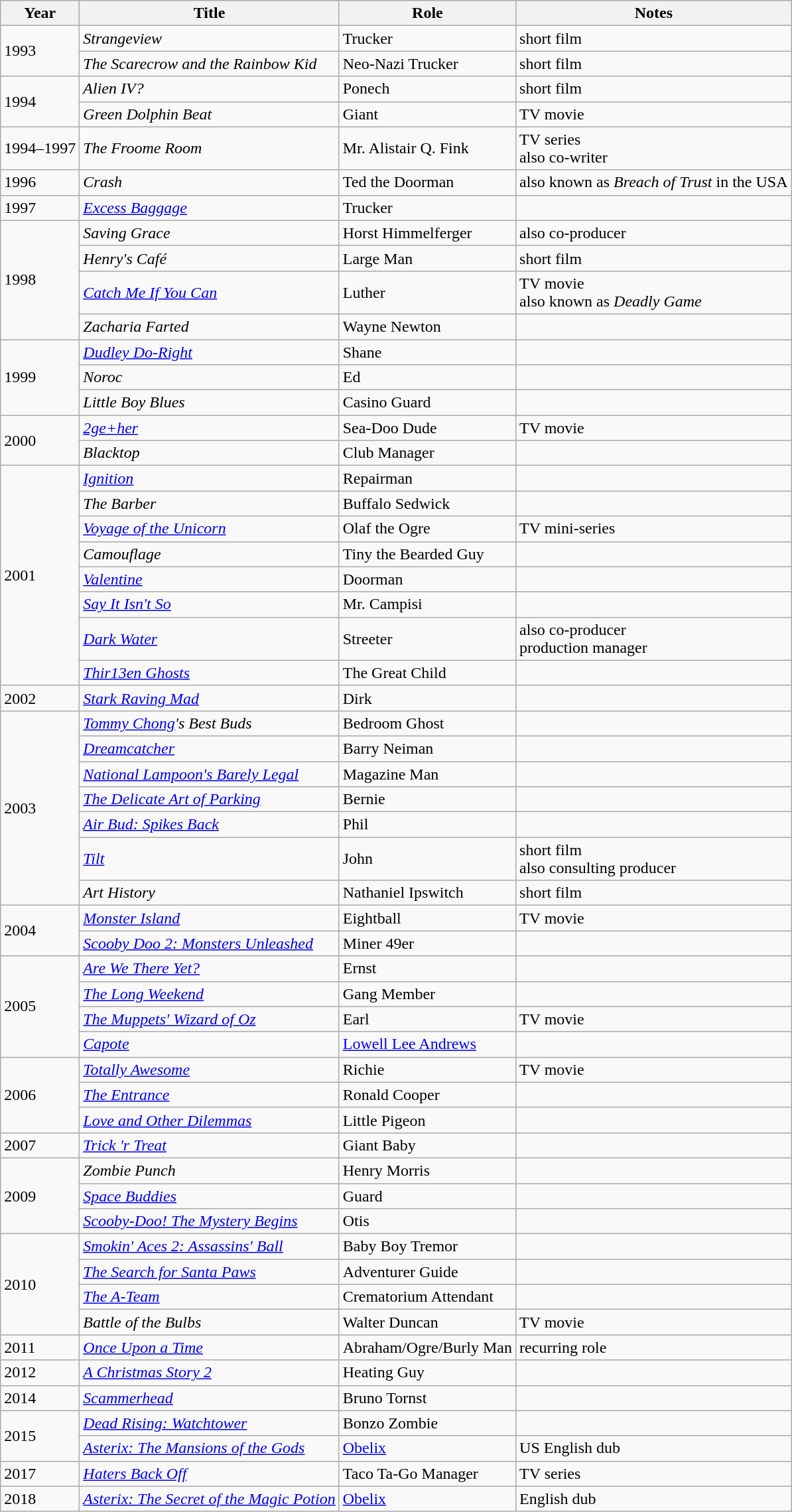<table class="wikitable sortable">
<tr>
<th>Year</th>
<th>Title</th>
<th>Role</th>
<th>Notes</th>
</tr>
<tr>
<td rowspan=2>1993</td>
<td><em>Strangeview</em></td>
<td>Trucker</td>
<td>short film</td>
</tr>
<tr>
<td><em>The Scarecrow and the Rainbow Kid</em></td>
<td>Neo-Nazi Trucker</td>
<td>short film</td>
</tr>
<tr>
<td rowspan=2>1994</td>
<td><em>Alien IV?</em></td>
<td>Ponech</td>
<td>short film</td>
</tr>
<tr>
<td><em>Green Dolphin Beat</em></td>
<td>Giant</td>
<td>TV movie</td>
</tr>
<tr>
<td>1994–1997</td>
<td><em>The Froome Room</em></td>
<td>Mr. Alistair Q. Fink</td>
<td>TV series <br> also co-writer</td>
</tr>
<tr>
<td>1996</td>
<td><em>Crash</em></td>
<td>Ted the Doorman</td>
<td>also known as <em>Breach of Trust</em> in the USA</td>
</tr>
<tr>
<td>1997</td>
<td><em><a href='#'>Excess Baggage</a></em></td>
<td>Trucker</td>
<td></td>
</tr>
<tr>
<td rowspan=4>1998</td>
<td><em>Saving Grace</em></td>
<td>Horst Himmelferger</td>
<td>also co-producer</td>
</tr>
<tr>
<td><em>Henry's Café</em></td>
<td>Large Man</td>
<td>short film</td>
</tr>
<tr>
<td><em><a href='#'>Catch Me If You Can</a></em></td>
<td>Luther</td>
<td>TV movie <br> also known as <em>Deadly Game</em></td>
</tr>
<tr>
<td><em>Zacharia Farted</em></td>
<td>Wayne Newton</td>
<td></td>
</tr>
<tr>
<td rowspan=3>1999</td>
<td><em><a href='#'>Dudley Do-Right</a></em></td>
<td>Shane</td>
<td></td>
</tr>
<tr>
<td><em>Noroc</em></td>
<td>Ed</td>
<td></td>
</tr>
<tr>
<td><em>Little Boy Blues</em></td>
<td>Casino Guard</td>
<td></td>
</tr>
<tr>
<td rowspan=2>2000</td>
<td><em><a href='#'>2ge+her</a></em></td>
<td>Sea-Doo Dude</td>
<td>TV movie</td>
</tr>
<tr>
<td><em>Blacktop</em></td>
<td>Club Manager</td>
<td></td>
</tr>
<tr>
<td rowspan=8>2001</td>
<td><em><a href='#'>Ignition</a></em></td>
<td>Repairman</td>
<td></td>
</tr>
<tr>
<td><em>The Barber</em></td>
<td>Buffalo Sedwick</td>
<td></td>
</tr>
<tr>
<td><em><a href='#'>Voyage of the Unicorn</a></em></td>
<td>Olaf the Ogre</td>
<td>TV mini-series</td>
</tr>
<tr>
<td><em>Camouflage</em></td>
<td>Tiny the Bearded Guy</td>
<td></td>
</tr>
<tr>
<td><em><a href='#'>Valentine</a></em></td>
<td>Doorman</td>
<td></td>
</tr>
<tr>
<td><em><a href='#'>Say It Isn't So</a></em></td>
<td>Mr. Campisi</td>
<td></td>
</tr>
<tr>
<td><em><a href='#'>Dark Water</a></em></td>
<td>Streeter</td>
<td>also co-producer <br> production manager</td>
</tr>
<tr>
<td><em><a href='#'>Thir13en Ghosts</a></em></td>
<td>The Great Child</td>
<td></td>
</tr>
<tr>
<td>2002</td>
<td><em><a href='#'>Stark Raving Mad</a></em></td>
<td>Dirk</td>
<td></td>
</tr>
<tr>
<td rowspan=7>2003</td>
<td><em><a href='#'>Tommy Chong</a>'s Best Buds</em></td>
<td>Bedroom Ghost</td>
<td></td>
</tr>
<tr>
<td><em><a href='#'>Dreamcatcher</a></em></td>
<td>Barry Neiman</td>
<td></td>
</tr>
<tr>
<td><em><a href='#'>National Lampoon's Barely Legal</a></em></td>
<td>Magazine Man</td>
<td></td>
</tr>
<tr>
<td><em><a href='#'>The Delicate Art of Parking</a></em></td>
<td>Bernie</td>
<td></td>
</tr>
<tr>
<td><em><a href='#'>Air Bud: Spikes Back</a></em></td>
<td>Phil</td>
<td></td>
</tr>
<tr>
<td><em><a href='#'>Tilt</a></em></td>
<td>John</td>
<td>short film <br> also consulting producer</td>
</tr>
<tr>
<td><em>Art History</em></td>
<td>Nathaniel Ipswitch</td>
<td>short film</td>
</tr>
<tr>
<td rowspan=2>2004</td>
<td><em><a href='#'>Monster Island</a></em></td>
<td>Eightball</td>
<td>TV movie</td>
</tr>
<tr>
<td><em><a href='#'>Scooby Doo 2: Monsters Unleashed</a></em></td>
<td>Miner 49er</td>
<td></td>
</tr>
<tr>
<td rowspan=4>2005</td>
<td><em><a href='#'>Are We There Yet?</a></em></td>
<td>Ernst</td>
<td></td>
</tr>
<tr>
<td><em><a href='#'>The Long Weekend</a></em></td>
<td>Gang Member</td>
<td></td>
</tr>
<tr>
<td><em><a href='#'>The Muppets' Wizard of Oz</a></em></td>
<td>Earl</td>
<td>TV movie</td>
</tr>
<tr>
<td><em><a href='#'>Capote</a></em></td>
<td><a href='#'>Lowell Lee Andrews</a></td>
<td></td>
</tr>
<tr>
<td rowspan=3>2006</td>
<td><em><a href='#'>Totally Awesome</a></em></td>
<td>Richie</td>
<td>TV movie</td>
</tr>
<tr>
<td><em><a href='#'>The Entrance</a></em></td>
<td>Ronald Cooper</td>
<td></td>
</tr>
<tr>
<td><em><a href='#'>Love and Other Dilemmas</a></em></td>
<td>Little Pigeon</td>
<td></td>
</tr>
<tr>
<td>2007</td>
<td><em><a href='#'>Trick 'r Treat</a></em></td>
<td>Giant Baby</td>
<td></td>
</tr>
<tr>
<td rowspan=3>2009</td>
<td><em>Zombie Punch</em></td>
<td>Henry Morris</td>
<td></td>
</tr>
<tr>
<td><em><a href='#'>Space Buddies</a></em></td>
<td>Guard</td>
<td></td>
</tr>
<tr>
<td><em><a href='#'>Scooby-Doo! The Mystery Begins</a></em></td>
<td>Otis</td>
<td></td>
</tr>
<tr>
<td rowspan=4>2010</td>
<td><em><a href='#'>Smokin' Aces 2: Assassins' Ball</a></em></td>
<td>Baby Boy Tremor</td>
<td></td>
</tr>
<tr>
<td><em><a href='#'>The Search for Santa Paws</a></em></td>
<td>Adventurer Guide</td>
<td></td>
</tr>
<tr>
<td><em><a href='#'>The A-Team</a></em></td>
<td>Crematorium Attendant</td>
<td></td>
</tr>
<tr>
<td><em>Battle of the Bulbs</em></td>
<td>Walter Duncan</td>
<td>TV movie</td>
</tr>
<tr>
<td>2011</td>
<td><em><a href='#'>Once Upon a Time</a></em></td>
<td>Abraham/Ogre/Burly Man</td>
<td>recurring role</td>
</tr>
<tr>
<td>2012</td>
<td><em><a href='#'>A Christmas Story 2</a></em></td>
<td>Heating Guy</td>
<td></td>
</tr>
<tr>
<td>2014</td>
<td><em><a href='#'>Scammerhead</a></em></td>
<td>Bruno Tornst</td>
<td></td>
</tr>
<tr>
<td rowspan=2>2015</td>
<td><em><a href='#'>Dead Rising: Watchtower</a></em></td>
<td>Bonzo Zombie</td>
<td></td>
</tr>
<tr>
<td><em><a href='#'>Asterix: The Mansions of the Gods</a></em></td>
<td><a href='#'>Obelix</a></td>
<td>US English dub</td>
</tr>
<tr>
<td>2017</td>
<td><em><a href='#'>Haters Back Off</a></em></td>
<td>Taco Ta-Go Manager</td>
<td>TV series</td>
</tr>
<tr>
<td>2018</td>
<td><em><a href='#'>Asterix: The Secret of the Magic Potion</a></em></td>
<td><a href='#'>Obelix</a></td>
<td>English dub</td>
</tr>
</table>
